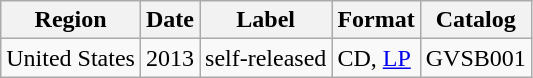<table class="wikitable">
<tr>
<th>Region</th>
<th>Date</th>
<th>Label</th>
<th>Format</th>
<th>Catalog</th>
</tr>
<tr>
<td>United States</td>
<td>2013</td>
<td>self-released</td>
<td>CD, <a href='#'>LP</a></td>
<td>GVSB001</td>
</tr>
</table>
